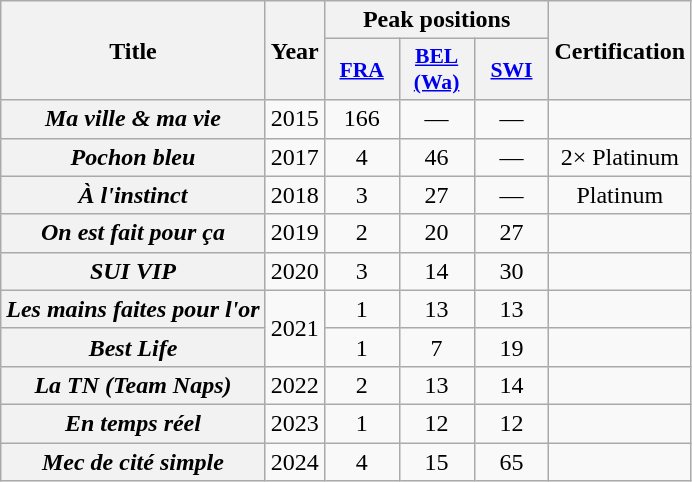<table class="wikitable plainrowheaders" style="text-align:center">
<tr>
<th scope="col" rowspan="2">Title</th>
<th scope="col" rowspan="2">Year</th>
<th scope="col" colspan="3">Peak positions</th>
<th scope="col" rowspan="2">Certification</th>
</tr>
<tr>
<th scope="col" style="width:3em;font-size:90%;"><a href='#'>FRA</a><br></th>
<th scope="col" style="width:3em;font-size:90%;"><a href='#'>BEL <br>(Wa)</a><br></th>
<th scope="col" style="width:3em;font-size:90%;"><a href='#'>SWI</a><br></th>
</tr>
<tr>
<th scope="row"><em>Ma ville & ma vie</em></th>
<td>2015</td>
<td>166</td>
<td>—</td>
<td>—</td>
<td></td>
</tr>
<tr>
<th scope="row"><em>Pochon bleu</em></th>
<td>2017</td>
<td>4</td>
<td>46</td>
<td>—</td>
<td>2× Platinum</td>
</tr>
<tr>
<th scope="row"><em>À l'instinct</em></th>
<td>2018</td>
<td>3</td>
<td>27</td>
<td>—</td>
<td>Platinum</td>
</tr>
<tr>
<th scope="row"><em>On est fait pour ça</em></th>
<td>2019</td>
<td>2</td>
<td>20</td>
<td>27</td>
<td></td>
</tr>
<tr>
<th scope="row"><em>SUI VIP</em></th>
<td>2020</td>
<td>3</td>
<td>14</td>
<td>30</td>
<td></td>
</tr>
<tr>
<th scope="row"><em>Les mains faites pour l'or</em></th>
<td rowspan="2">2021</td>
<td>1</td>
<td>13</td>
<td>13</td>
<td></td>
</tr>
<tr>
<th scope="row"><em>Best Life</em></th>
<td>1</td>
<td>7</td>
<td>19</td>
<td></td>
</tr>
<tr>
<th scope="row"><em>La TN (Team Naps)</em></th>
<td>2022</td>
<td>2</td>
<td>13</td>
<td>14</td>
<td></td>
</tr>
<tr>
<th scope="row"><em>En temps réel</em></th>
<td>2023</td>
<td>1</td>
<td>12</td>
<td>12</td>
<td></td>
</tr>
<tr>
<th scope="row"><em>Mec de cité simple</em></th>
<td>2024</td>
<td>4</td>
<td>15</td>
<td>65</td>
<td></td>
</tr>
</table>
